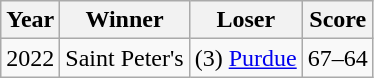<table class="wikitable">
<tr>
<th>Year</th>
<th>Winner</th>
<th>Loser</th>
<th>Score</th>
</tr>
<tr>
<td>2022</td>
<td>Saint Peter's</td>
<td>(3) <a href='#'>Purdue</a></td>
<td>67–64</td>
</tr>
</table>
